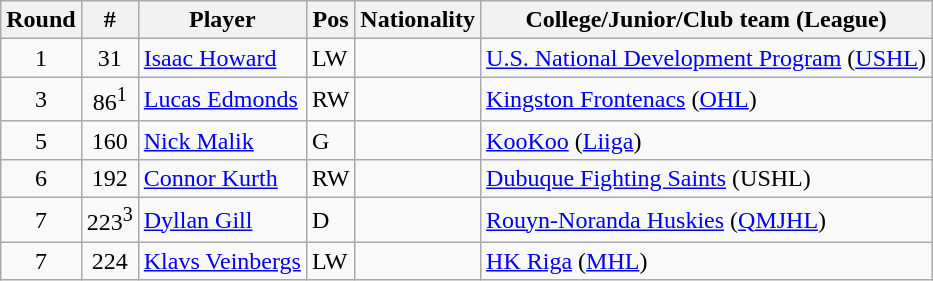<table class="wikitable">
<tr>
<th>Round</th>
<th>#</th>
<th>Player</th>
<th>Pos</th>
<th>Nationality</th>
<th>College/Junior/Club team (League)</th>
</tr>
<tr>
<td style="text-align:center;">1</td>
<td style="text-align:center;">31</td>
<td><a href='#'>Isaac Howard</a></td>
<td>LW</td>
<td></td>
<td><a href='#'>U.S. National Development Program</a> (<a href='#'>USHL</a>)</td>
</tr>
<tr>
<td style="text-align:center;">3</td>
<td style="text-align:center;">86<sup>1</sup></td>
<td><a href='#'>Lucas Edmonds</a></td>
<td>RW</td>
<td></td>
<td><a href='#'>Kingston Frontenacs</a> (<a href='#'>OHL</a>)</td>
</tr>
<tr>
<td style="text-align:center;">5</td>
<td style="text-align:center;">160</td>
<td><a href='#'>Nick Malik</a></td>
<td>G</td>
<td></td>
<td><a href='#'>KooKoo</a> (<a href='#'>Liiga</a>)</td>
</tr>
<tr>
<td style="text-align:center;">6</td>
<td style="text-align:center;">192</td>
<td><a href='#'>Connor Kurth</a></td>
<td>RW</td>
<td></td>
<td><a href='#'>Dubuque Fighting Saints</a> (USHL)</td>
</tr>
<tr>
<td style="text-align:center;">7</td>
<td style="text-align:center;">223<sup>3</sup></td>
<td><a href='#'>Dyllan Gill</a></td>
<td>D</td>
<td></td>
<td><a href='#'>Rouyn-Noranda Huskies</a> (<a href='#'>QMJHL</a>)</td>
</tr>
<tr>
<td style="text-align:center;">7</td>
<td style="text-align:center;">224</td>
<td><a href='#'>Klavs Veinbergs</a></td>
<td>LW</td>
<td></td>
<td><a href='#'>HK Riga</a> (<a href='#'>MHL</a>)</td>
</tr>
</table>
